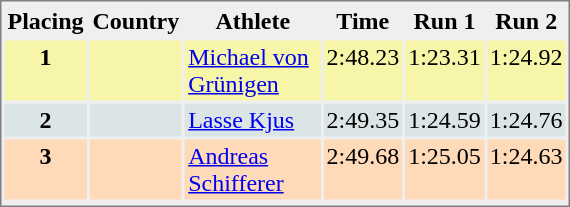<table style="border-style:solid;border-width:1px;border-color:#808080;background-color:#EFEFEF" cellspacing="2" cellpadding="2" width="380px">
<tr bgcolor="#EFEFEF">
<th>Placing</th>
<th>Country</th>
<th>Athlete</th>
<th>Time</th>
<th>Run 1</th>
<th>Run 2</th>
</tr>
<tr align="center" valign="top" bgcolor="#F7F6A8">
<th>1</th>
<td></td>
<td align="left"><a href='#'>Michael von Grünigen</a></td>
<td align="left">2:48.23</td>
<td>1:23.31</td>
<td>1:24.92</td>
</tr>
<tr align="center" valign="top" bgcolor="#DCE5E5">
<th>2</th>
<td></td>
<td align="left"><a href='#'>Lasse Kjus</a></td>
<td align="left">2:49.35</td>
<td>1:24.59</td>
<td>1:24.76</td>
</tr>
<tr align="center" valign="top" bgcolor="#FFDAB9">
<th>3</th>
<td></td>
<td align="left"><a href='#'>Andreas Schifferer</a></td>
<td align="left">2:49.68</td>
<td>1:25.05</td>
<td>1:24.63</td>
</tr>
<tr align="center" valign="top" bgcolor="#FFFFFF">
</tr>
</table>
